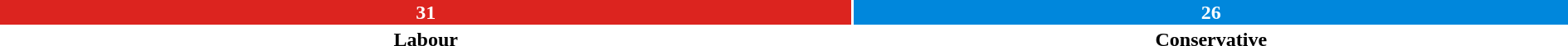<table style="width:100%; text-align:center;">
<tr style="color:white;">
<td style="background:#dc241f; width:54.4;"><strong>31</strong></td>
<td style="background:#0087dc; width:45.6%;"><strong>26</strong></td>
</tr>
<tr>
<td><span><strong>Labour</strong></span></td>
<td><span><strong>Conservative</strong></span></td>
</tr>
</table>
